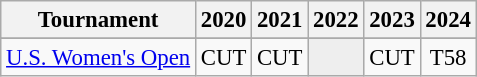<table class="wikitable" style="font-size:95%;text-align:center;">
<tr>
<th>Tournament</th>
<th>2020</th>
<th>2021</th>
<th>2022</th>
<th>2023</th>
<th>2024</th>
</tr>
<tr>
</tr>
<tr>
<td align=left><a href='#'>U.S. Women's Open</a></td>
<td>CUT</td>
<td>CUT</td>
<td style="background:#eeeeee;"></td>
<td>CUT</td>
<td>T58</td>
</tr>
</table>
